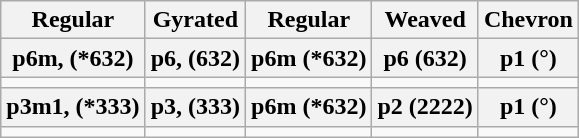<table class=wikitable>
<tr>
<th>Regular</th>
<th>Gyrated</th>
<th>Regular</th>
<th>Weaved</th>
<th>Chevron</th>
</tr>
<tr>
<th>p6m, (*632)</th>
<th>p6, (632)</th>
<th>p6m (*632)</th>
<th>p6 (632)</th>
<th>p1 (°)</th>
</tr>
<tr>
<td></td>
<td></td>
<td></td>
<td></td>
<td></td>
</tr>
<tr>
<th>p3m1, (*333)</th>
<th>p3, (333)</th>
<th>p6m (*632)</th>
<th>p2 (2222)</th>
<th>p1 (°)</th>
</tr>
<tr>
<td></td>
<td></td>
<td></td>
<td></td>
<td></td>
</tr>
</table>
